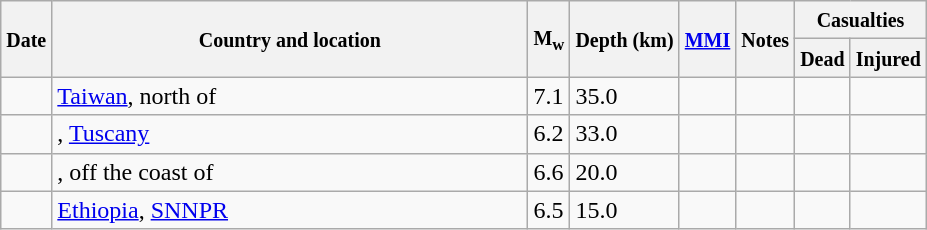<table class="wikitable sortable sort-under" style="border:1px black; margin-left:1em;">
<tr>
<th rowspan="2"><small>Date</small></th>
<th rowspan="2" style="width: 310px"><small>Country and location</small></th>
<th rowspan="2"><small>M<sub>w</sub></small></th>
<th rowspan="2"><small>Depth (km)</small></th>
<th rowspan="2"><small><a href='#'>MMI</a></small></th>
<th rowspan="2" class="unsortable"><small>Notes</small></th>
<th colspan="2"><small>Casualties</small></th>
</tr>
<tr>
<th><small>Dead</small></th>
<th><small>Injured</small></th>
</tr>
<tr>
<td></td>
<td> <a href='#'>Taiwan</a>, north of</td>
<td>7.1</td>
<td>35.0</td>
<td></td>
<td></td>
<td></td>
<td></td>
</tr>
<tr>
<td></td>
<td>, <a href='#'>Tuscany</a></td>
<td>6.2</td>
<td>33.0</td>
<td></td>
<td></td>
<td></td>
<td></td>
</tr>
<tr>
<td></td>
<td>, off the coast of</td>
<td>6.6</td>
<td>20.0</td>
<td></td>
<td></td>
<td></td>
<td></td>
</tr>
<tr>
<td></td>
<td> <a href='#'>Ethiopia</a>, <a href='#'>SNNPR</a></td>
<td>6.5</td>
<td>15.0</td>
<td></td>
<td></td>
<td></td>
<td></td>
</tr>
</table>
